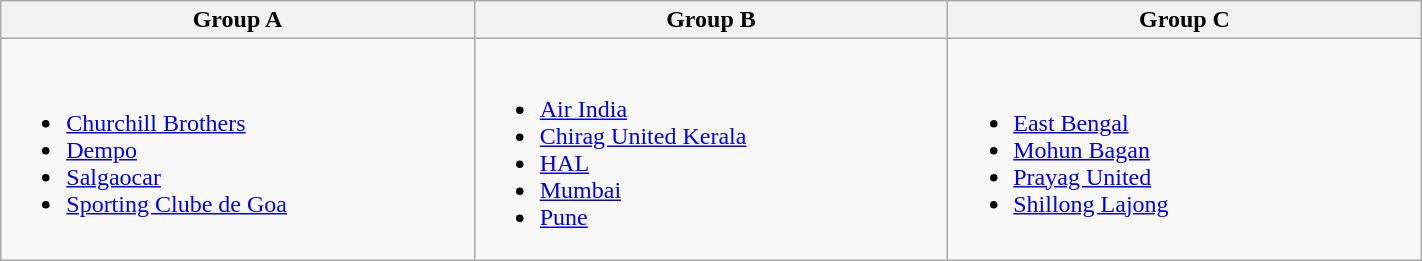<table class=wikitable width=75%>
<tr>
<th width=25%>Group A</th>
<th width=25%>Group B</th>
<th width=25%>Group C</th>
</tr>
<tr>
<td><br><ul><li><a href='#'>Churchill Brothers</a></li><li><a href='#'>Dempo</a></li><li><a href='#'>Salgaocar</a></li><li><a href='#'>Sporting Clube de Goa</a></li></ul></td>
<td><br><ul><li><a href='#'>Air India</a></li><li><a href='#'>Chirag United Kerala</a></li><li><a href='#'>HAL</a></li><li><a href='#'>Mumbai</a></li><li><a href='#'>Pune</a></li></ul></td>
<td><br><ul><li><a href='#'>East Bengal</a></li><li><a href='#'>Mohun Bagan</a></li><li><a href='#'>Prayag United</a></li><li><a href='#'>Shillong Lajong</a></li></ul></td>
</tr>
</table>
